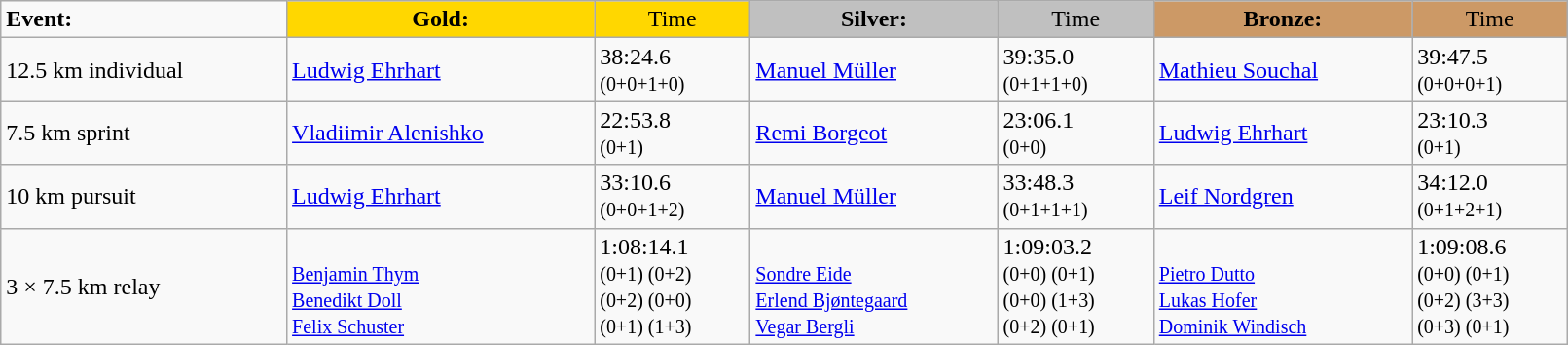<table class="wikitable" width=85%>
<tr>
<td><strong>Event:</strong></td>
<td style="text-align:center;background-color:gold;"><strong>Gold:</strong></td>
<td style="text-align:center;background-color:gold;">Time</td>
<td style="text-align:center;background-color:silver;"><strong>Silver:</strong></td>
<td style="text-align:center;background-color:silver;">Time</td>
<td style="text-align:center;background-color:#CC9966;"><strong>Bronze:</strong></td>
<td style="text-align:center;background-color:#CC9966;">Time</td>
</tr>
<tr>
<td>12.5 km individual<br><em></em></td>
<td><a href='#'>Ludwig Ehrhart</a><br><small></small></td>
<td>38:24.6<br><small>(0+0+1+0)</small></td>
<td><a href='#'>Manuel Müller</a><br><small></small></td>
<td>39:35.0<br><small>(0+1+1+0)</small></td>
<td><a href='#'>Mathieu Souchal</a><br><small></small></td>
<td>39:47.5<br><small>(0+0+0+1)</small></td>
</tr>
<tr>
<td>7.5 km sprint<br><em></em></td>
<td><a href='#'>Vladiimir Alenishko</a><br><small></small></td>
<td>22:53.8<br><small>(0+1)</small></td>
<td><a href='#'>Remi Borgeot</a><br><small></small></td>
<td>23:06.1<br><small>(0+0)</small></td>
<td><a href='#'>Ludwig Ehrhart</a><br><small></small></td>
<td>23:10.3<br><small>(0+1)</small></td>
</tr>
<tr>
<td>10 km pursuit<br><em></em></td>
<td><a href='#'>Ludwig Ehrhart</a><br><small></small></td>
<td>33:10.6<br><small>(0+0+1+2)</small></td>
<td><a href='#'>Manuel Müller</a><br><small></small></td>
<td>33:48.3<br><small>(0+1+1+1)</small></td>
<td><a href='#'>Leif Nordgren</a><br><small></small></td>
<td>34:12.0<br><small>(0+1+2+1)</small></td>
</tr>
<tr>
<td>3 × 7.5 km relay<br><em></em></td>
<td>  <br><small><a href='#'>Benjamin Thym</a><br><a href='#'>Benedikt Doll</a><br><a href='#'>Felix Schuster</a></small></td>
<td>1:08:14.1<br><small>(0+1) (0+2)<br>(0+2) (0+0)<br>(0+1) (1+3)</small></td>
<td> <br><small><a href='#'>Sondre Eide</a><br><a href='#'>Erlend Bjøntegaard </a><br><a href='#'>Vegar Bergli</a></small></td>
<td>1:09:03.2<br><small>(0+0) (0+1)<br>(0+0) (1+3)<br>(0+2) (0+1)</small></td>
<td> <br><small><a href='#'>Pietro Dutto</a><br><a href='#'>Lukas Hofer</a><br><a href='#'>Dominik Windisch</a></small></td>
<td>1:09:08.6<br><small>(0+0) (0+1)<br>(0+2) (3+3)<br>(0+3) (0+1)</small></td>
</tr>
</table>
